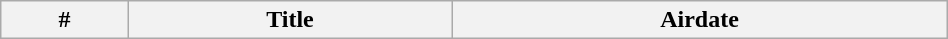<table class="wikitable plainrowheaders" style="width:50%;">
<tr>
<th>#</th>
<th>Title</th>
<th>Airdate<br>








</th>
</tr>
</table>
